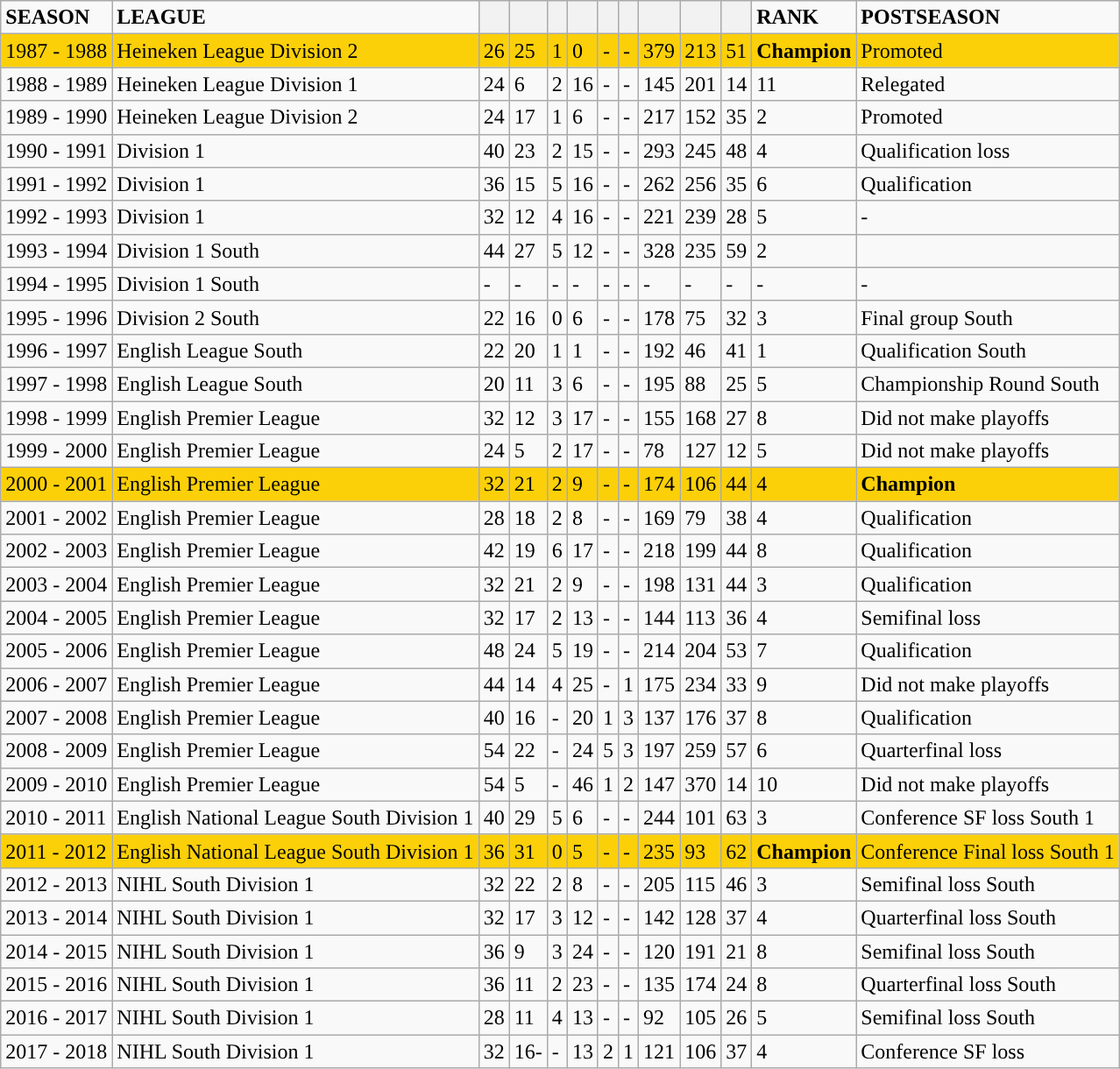<table class="wikitable">
<tr>
<td><strong> SEASON</strong></td>
<td><strong>LEAGUE</strong></td>
<th></th>
<th></th>
<th></th>
<th></th>
<th></th>
<th></th>
<th></th>
<th></th>
<th></th>
<td><strong>RANK</strong></td>
<td><strong>POSTSEASON</strong></td>
</tr>
<tr style="background:#fbd009">
<td>1987 - 1988</td>
<td>Heineken League Division 2</td>
<td>26</td>
<td>25</td>
<td>1</td>
<td>0</td>
<td>-</td>
<td>-</td>
<td>379</td>
<td>213</td>
<td>51</td>
<td><strong>Champion</strong></td>
<td>Promoted</td>
</tr>
<tr>
<td>1988 - 1989</td>
<td>Heineken League Division 1</td>
<td>24</td>
<td>6</td>
<td>2</td>
<td>16</td>
<td>-</td>
<td>-</td>
<td>145</td>
<td>201</td>
<td>14</td>
<td>11</td>
<td>Relegated</td>
</tr>
<tr>
<td>1989 - 1990</td>
<td>Heineken League Division 2</td>
<td>24</td>
<td>17</td>
<td>1</td>
<td>6</td>
<td>-</td>
<td>-</td>
<td>217</td>
<td>152</td>
<td>35</td>
<td>2</td>
<td>Promoted</td>
</tr>
<tr>
<td>1990 - 1991</td>
<td>Division 1</td>
<td>40</td>
<td>23</td>
<td>2</td>
<td>15</td>
<td>-</td>
<td>-</td>
<td>293</td>
<td>245</td>
<td>48</td>
<td>4</td>
<td>Qualification loss</td>
</tr>
<tr>
<td>1991 - 1992</td>
<td>Division 1</td>
<td>36</td>
<td>15</td>
<td>5</td>
<td>16</td>
<td>-</td>
<td>-</td>
<td>262</td>
<td>256</td>
<td>35</td>
<td>6</td>
<td>Qualification</td>
</tr>
<tr>
<td>1992 - 1993</td>
<td>Division 1</td>
<td>32</td>
<td>12</td>
<td>4</td>
<td>16</td>
<td>-</td>
<td>-</td>
<td>221</td>
<td>239</td>
<td>28</td>
<td>5</td>
<td>-</td>
</tr>
<tr>
<td>1993 - 1994</td>
<td>Division 1 South</td>
<td>44</td>
<td>27</td>
<td>5</td>
<td>12</td>
<td>-</td>
<td>-</td>
<td>328</td>
<td>235</td>
<td>59</td>
<td>2</td>
<td></td>
</tr>
<tr>
<td>1994 - 1995</td>
<td>Division 1 South</td>
<td>-</td>
<td>-</td>
<td>-</td>
<td>-</td>
<td>-</td>
<td>-</td>
<td>-</td>
<td>-</td>
<td>-</td>
<td>-</td>
<td>-</td>
</tr>
<tr>
<td>1995 - 1996</td>
<td>Division 2 South</td>
<td>22</td>
<td>16</td>
<td>0</td>
<td>6</td>
<td>-</td>
<td>-</td>
<td>178</td>
<td>75</td>
<td>32</td>
<td>3</td>
<td>Final group South</td>
</tr>
<tr>
<td>1996 - 1997</td>
<td>English League South</td>
<td>22</td>
<td>20</td>
<td>1</td>
<td>1</td>
<td>-</td>
<td>-</td>
<td>192</td>
<td>46</td>
<td>41</td>
<td>1</td>
<td>Qualification South</td>
</tr>
<tr>
<td>1997 - 1998</td>
<td>English League South</td>
<td>20</td>
<td>11</td>
<td>3</td>
<td>6</td>
<td>-</td>
<td>-</td>
<td>195</td>
<td>88</td>
<td>25</td>
<td>5</td>
<td>Championship Round South</td>
</tr>
<tr>
<td>1998 - 1999</td>
<td>English Premier League</td>
<td>32</td>
<td>12</td>
<td>3</td>
<td>17</td>
<td>-</td>
<td>-</td>
<td>155</td>
<td>168</td>
<td>27</td>
<td>8</td>
<td>Did not make playoffs</td>
</tr>
<tr>
<td>1999 - 2000</td>
<td>English Premier League</td>
<td>24</td>
<td>5</td>
<td>2</td>
<td>17</td>
<td>-</td>
<td>-</td>
<td>78</td>
<td>127</td>
<td>12</td>
<td>5</td>
<td>Did not make playoffs</td>
</tr>
<tr style="background:#fbd009">
<td>2000 - 2001</td>
<td>English Premier League</td>
<td>32</td>
<td>21</td>
<td>2</td>
<td>9</td>
<td>-</td>
<td>-</td>
<td>174</td>
<td>106</td>
<td>44</td>
<td>4</td>
<td><strong>Champion</strong></td>
</tr>
<tr>
<td>2001 - 2002</td>
<td>English Premier League</td>
<td>28</td>
<td>18</td>
<td>2</td>
<td>8</td>
<td>-</td>
<td>-</td>
<td>169</td>
<td>79</td>
<td>38</td>
<td>4</td>
<td>Qualification</td>
</tr>
<tr>
<td>2002 - 2003</td>
<td>English Premier League</td>
<td>42</td>
<td>19</td>
<td>6</td>
<td>17</td>
<td>-</td>
<td>-</td>
<td>218</td>
<td>199</td>
<td>44</td>
<td>8</td>
<td>Qualification</td>
</tr>
<tr>
<td>2003 - 2004</td>
<td>English Premier League</td>
<td>32</td>
<td>21</td>
<td>2</td>
<td>9</td>
<td>-</td>
<td>-</td>
<td>198</td>
<td>131</td>
<td>44</td>
<td>3</td>
<td>Qualification</td>
</tr>
<tr>
<td>2004 - 2005</td>
<td>English Premier League</td>
<td>32</td>
<td>17</td>
<td>2</td>
<td>13</td>
<td>-</td>
<td>-</td>
<td>144</td>
<td>113</td>
<td>36</td>
<td>4</td>
<td>Semifinal loss</td>
</tr>
<tr>
<td>2005 - 2006</td>
<td>English Premier League</td>
<td>48</td>
<td>24</td>
<td>5</td>
<td>19</td>
<td>-</td>
<td>-</td>
<td>214</td>
<td>204</td>
<td>53</td>
<td>7</td>
<td>Qualification</td>
</tr>
<tr>
<td>2006 - 2007</td>
<td>English Premier League</td>
<td>44</td>
<td>14</td>
<td>4</td>
<td>25</td>
<td>-</td>
<td>1</td>
<td>175</td>
<td>234</td>
<td>33</td>
<td>9</td>
<td>Did not make playoffs</td>
</tr>
<tr>
<td>2007 - 2008</td>
<td>English Premier League</td>
<td>40</td>
<td>16</td>
<td>-</td>
<td>20</td>
<td>1</td>
<td>3</td>
<td>137</td>
<td>176</td>
<td>37</td>
<td>8</td>
<td>Qualification</td>
</tr>
<tr>
<td>2008 - 2009</td>
<td>English Premier League</td>
<td>54</td>
<td>22</td>
<td>-</td>
<td>24</td>
<td>5</td>
<td>3</td>
<td>197</td>
<td>259</td>
<td>57</td>
<td>6</td>
<td>Quarterfinal loss</td>
</tr>
<tr>
<td>2009 - 2010</td>
<td>English Premier League</td>
<td>54</td>
<td>5</td>
<td>-</td>
<td>46</td>
<td>1</td>
<td>2</td>
<td>147</td>
<td>370</td>
<td>14</td>
<td>10</td>
<td>Did not make playoffs</td>
</tr>
<tr>
<td>2010 - 2011</td>
<td>English National League South Division 1</td>
<td>40</td>
<td>29</td>
<td>5</td>
<td>6</td>
<td>-</td>
<td>-</td>
<td>244</td>
<td>101</td>
<td>63</td>
<td>3</td>
<td>Conference SF loss South 1</td>
</tr>
<tr style="background:#fbd009">
<td>2011 - 2012</td>
<td>English National League South Division 1</td>
<td>36</td>
<td>31</td>
<td>0</td>
<td>5</td>
<td>-</td>
<td>-</td>
<td>235</td>
<td>93</td>
<td>62</td>
<td><strong>Champion</strong></td>
<td>Conference Final loss South 1</td>
</tr>
<tr>
<td>2012 - 2013</td>
<td>NIHL South Division 1</td>
<td>32</td>
<td>22</td>
<td>2</td>
<td>8</td>
<td>-</td>
<td>-</td>
<td>205</td>
<td>115</td>
<td>46</td>
<td>3</td>
<td>Semifinal loss South</td>
</tr>
<tr>
<td>2013 - 2014</td>
<td>NIHL South Division 1</td>
<td>32</td>
<td>17</td>
<td>3</td>
<td>12</td>
<td>-</td>
<td>-</td>
<td>142</td>
<td>128</td>
<td>37</td>
<td>4</td>
<td>Quarterfinal loss South</td>
</tr>
<tr>
<td>2014 - 2015</td>
<td>NIHL South Division 1</td>
<td>36</td>
<td>9</td>
<td>3</td>
<td>24</td>
<td>-</td>
<td>-</td>
<td>120</td>
<td>191</td>
<td>21</td>
<td>8</td>
<td>Semifinal loss South</td>
</tr>
<tr>
<td>2015 - 2016</td>
<td>NIHL South Division 1</td>
<td>36</td>
<td>11</td>
<td>2</td>
<td>23</td>
<td>-</td>
<td>-</td>
<td>135</td>
<td>174</td>
<td>24</td>
<td>8</td>
<td>Quarterfinal loss South</td>
</tr>
<tr>
<td>2016 - 2017</td>
<td>NIHL South Division 1</td>
<td>28</td>
<td>11</td>
<td>4</td>
<td>13</td>
<td>-</td>
<td>-</td>
<td>92</td>
<td>105</td>
<td>26</td>
<td>5</td>
<td>Semifinal loss South</td>
</tr>
<tr>
<td>2017 - 2018</td>
<td>NIHL South Division 1</td>
<td>32</td>
<td>16-</td>
<td>-</td>
<td>13</td>
<td>2</td>
<td>1</td>
<td>121</td>
<td>106</td>
<td>37</td>
<td>4</td>
<td>Conference SF loss</td>
</tr>
</table>
